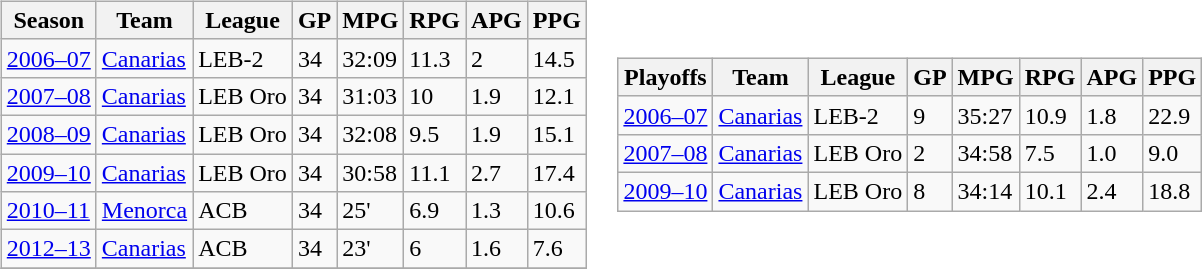<table>
<tr>
<td width="50%" valign="top"><br><table class="wikitable">
<tr>
<th>Season</th>
<th>Team</th>
<th>League</th>
<th>GP</th>
<th>MPG</th>
<th>RPG</th>
<th>APG</th>
<th>PPG</th>
</tr>
<tr>
<td><a href='#'>2006–07</a></td>
<td><a href='#'>Canarias</a></td>
<td>LEB-2</td>
<td>34</td>
<td>32:09</td>
<td>11.3</td>
<td>2</td>
<td>14.5</td>
</tr>
<tr>
<td><a href='#'>2007–08</a></td>
<td><a href='#'>Canarias</a></td>
<td>LEB Oro</td>
<td>34</td>
<td>31:03</td>
<td>10</td>
<td>1.9</td>
<td>12.1</td>
</tr>
<tr>
<td><a href='#'>2008–09</a></td>
<td><a href='#'>Canarias</a></td>
<td>LEB Oro</td>
<td>34</td>
<td>32:08</td>
<td>9.5</td>
<td>1.9</td>
<td>15.1</td>
</tr>
<tr>
<td><a href='#'>2009–10</a></td>
<td><a href='#'>Canarias</a></td>
<td>LEB Oro</td>
<td>34</td>
<td>30:58</td>
<td>11.1</td>
<td>2.7</td>
<td>17.4</td>
</tr>
<tr>
<td><a href='#'>2010–11</a></td>
<td><a href='#'>Menorca</a></td>
<td>ACB</td>
<td>34</td>
<td>25'</td>
<td>6.9</td>
<td>1.3</td>
<td>10.6</td>
</tr>
<tr>
<td><a href='#'>2012–13</a></td>
<td><a href='#'>Canarias</a></td>
<td>ACB</td>
<td>34</td>
<td>23'</td>
<td>6</td>
<td>1.6</td>
<td>7.6</td>
</tr>
<tr>
</tr>
</table>
</td>
<td width="50%" valign="left"><br><table class="wikitable">
<tr>
<th>Playoffs</th>
<th>Team</th>
<th>League</th>
<th>GP</th>
<th>MPG</th>
<th>RPG</th>
<th>APG</th>
<th>PPG</th>
</tr>
<tr>
<td><a href='#'>2006–07</a></td>
<td><a href='#'>Canarias</a></td>
<td>LEB-2</td>
<td>9</td>
<td>35:27</td>
<td>10.9</td>
<td>1.8</td>
<td>22.9</td>
</tr>
<tr>
<td><a href='#'>2007–08</a></td>
<td><a href='#'>Canarias</a></td>
<td>LEB Oro</td>
<td>2</td>
<td>34:58</td>
<td>7.5</td>
<td>1.0</td>
<td>9.0</td>
</tr>
<tr>
<td><a href='#'>2009–10</a></td>
<td><a href='#'>Canarias</a></td>
<td>LEB Oro</td>
<td>8</td>
<td>34:14</td>
<td>10.1</td>
<td>2.4</td>
<td>18.8</td>
</tr>
</table>
</td>
</tr>
</table>
